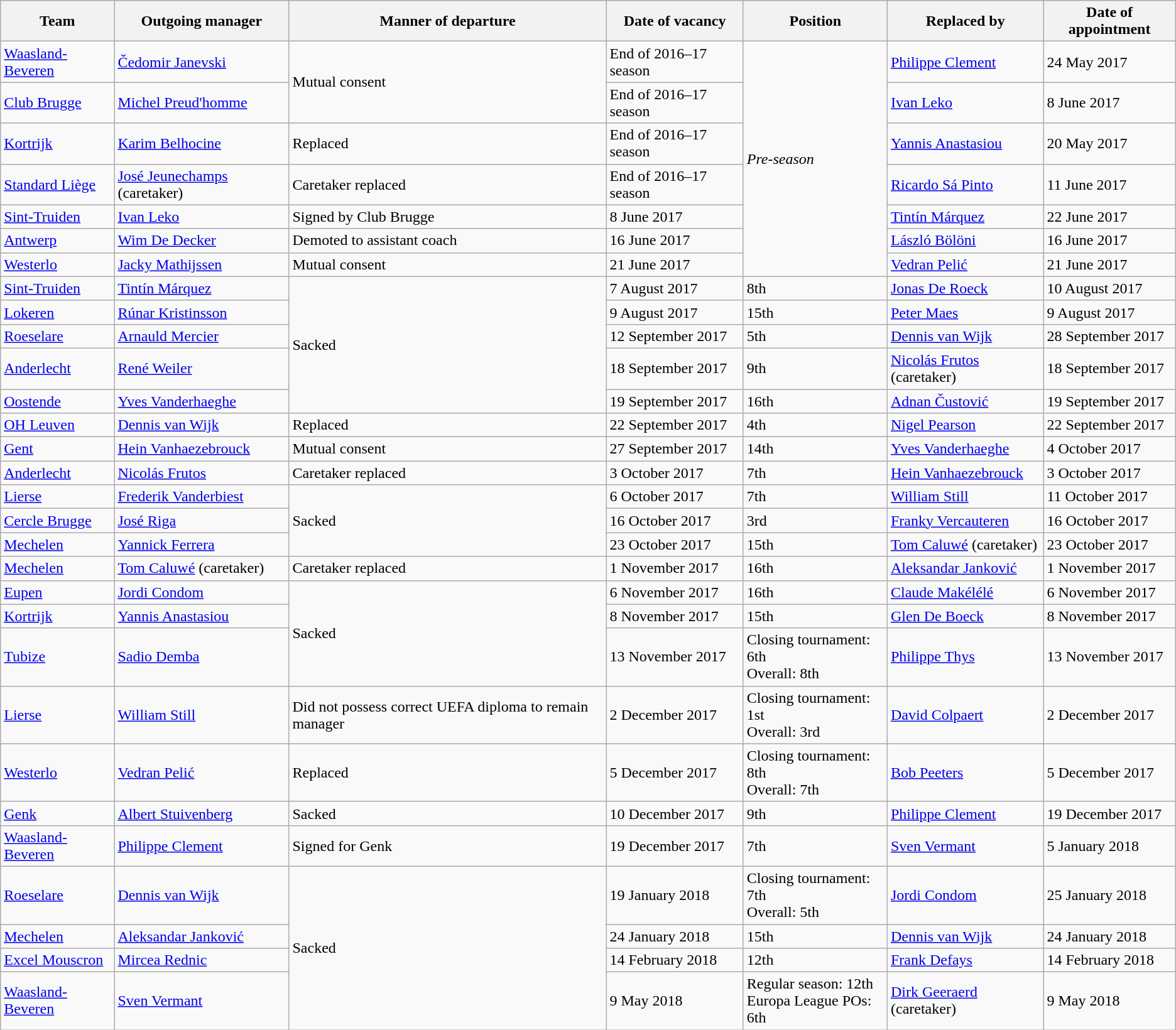<table class="wikitable">
<tr>
<th>Team</th>
<th>Outgoing manager</th>
<th>Manner of departure</th>
<th>Date of vacancy</th>
<th>Position</th>
<th>Replaced by</th>
<th>Date of appointment</th>
</tr>
<tr>
<td><a href='#'>Waasland-Beveren</a></td>
<td> <a href='#'>Čedomir Janevski</a></td>
<td rowspan=2>Mutual consent</td>
<td>End of 2016–17 season</td>
<td rowspan=7><em>Pre-season</em></td>
<td> <a href='#'>Philippe Clement</a></td>
<td>24 May 2017 </td>
</tr>
<tr>
<td><a href='#'>Club Brugge</a></td>
<td> <a href='#'>Michel Preud'homme</a></td>
<td>End of 2016–17 season</td>
<td> <a href='#'>Ivan Leko</a></td>
<td>8 June 2017 </td>
</tr>
<tr>
<td><a href='#'>Kortrijk</a></td>
<td> <a href='#'>Karim Belhocine</a></td>
<td>Replaced</td>
<td>End of 2016–17 season</td>
<td> <a href='#'>Yannis Anastasiou</a></td>
<td>20 May 2017  </td>
</tr>
<tr>
<td><a href='#'>Standard Liège</a></td>
<td> <a href='#'>José Jeunechamps</a> (caretaker)</td>
<td>Caretaker replaced</td>
<td>End of 2016–17 season</td>
<td> <a href='#'>Ricardo Sá Pinto</a></td>
<td>11 June 2017 </td>
</tr>
<tr>
<td><a href='#'>Sint-Truiden</a></td>
<td> <a href='#'>Ivan Leko</a></td>
<td>Signed by Club Brugge</td>
<td>8 June 2017 </td>
<td> <a href='#'>Tintín Márquez</a></td>
<td>22 June 2017 </td>
</tr>
<tr>
<td><a href='#'>Antwerp</a></td>
<td> <a href='#'>Wim De Decker</a></td>
<td>Demoted to assistant coach</td>
<td>16 June 2017 </td>
<td> <a href='#'>László Bölöni</a></td>
<td>16 June 2017 </td>
</tr>
<tr>
<td><a href='#'>Westerlo</a></td>
<td> <a href='#'>Jacky Mathijssen</a></td>
<td>Mutual consent</td>
<td>21 June 2017 </td>
<td> <a href='#'>Vedran Pelić</a></td>
<td>21 June 2017 </td>
</tr>
<tr>
<td><a href='#'>Sint-Truiden</a></td>
<td> <a href='#'>Tintín Márquez</a></td>
<td rowspan=5>Sacked</td>
<td>7 August 2017 </td>
<td>8th</td>
<td> <a href='#'>Jonas De Roeck</a></td>
<td>10 August 2017 </td>
</tr>
<tr>
<td><a href='#'>Lokeren</a></td>
<td> <a href='#'>Rúnar Kristinsson</a></td>
<td>9 August 2017 </td>
<td>15th</td>
<td> <a href='#'>Peter Maes</a></td>
<td>9 August 2017 </td>
</tr>
<tr>
<td><a href='#'>Roeselare</a></td>
<td> <a href='#'>Arnauld Mercier</a></td>
<td>12 September 2017 </td>
<td>5th</td>
<td> <a href='#'>Dennis van Wijk</a></td>
<td>28 September 2017 </td>
</tr>
<tr>
<td><a href='#'>Anderlecht</a></td>
<td> <a href='#'>René Weiler</a></td>
<td>18 September 2017 </td>
<td>9th</td>
<td> <a href='#'>Nicolás Frutos</a> (caretaker)</td>
<td>18 September 2017 </td>
</tr>
<tr>
<td><a href='#'>Oostende</a></td>
<td> <a href='#'>Yves Vanderhaeghe</a></td>
<td>19 September 2017 </td>
<td>16th</td>
<td> <a href='#'>Adnan Čustović</a></td>
<td>19 September 2017 </td>
</tr>
<tr>
<td><a href='#'>OH Leuven</a></td>
<td> <a href='#'>Dennis van Wijk</a></td>
<td>Replaced</td>
<td>22 September 2017 </td>
<td>4th</td>
<td> <a href='#'>Nigel Pearson</a></td>
<td>22 September 2017 </td>
</tr>
<tr>
<td><a href='#'>Gent</a></td>
<td> <a href='#'>Hein Vanhaezebrouck</a></td>
<td>Mutual consent</td>
<td>27 September 2017 </td>
<td>14th</td>
<td> <a href='#'>Yves Vanderhaeghe</a></td>
<td>4 October 2017 </td>
</tr>
<tr>
<td><a href='#'>Anderlecht</a></td>
<td> <a href='#'>Nicolás Frutos</a></td>
<td>Caretaker replaced</td>
<td>3 October 2017 </td>
<td>7th</td>
<td> <a href='#'>Hein Vanhaezebrouck</a></td>
<td>3 October 2017 </td>
</tr>
<tr>
<td><a href='#'>Lierse</a></td>
<td> <a href='#'>Frederik Vanderbiest</a></td>
<td rowspan=3>Sacked</td>
<td>6 October 2017 </td>
<td>7th</td>
<td> <a href='#'>William Still</a></td>
<td>11 October 2017 </td>
</tr>
<tr>
<td><a href='#'>Cercle Brugge</a></td>
<td> <a href='#'>José Riga</a></td>
<td>16 October 2017 </td>
<td>3rd</td>
<td> <a href='#'>Franky Vercauteren</a></td>
<td>16 October 2017 </td>
</tr>
<tr>
<td><a href='#'>Mechelen</a></td>
<td> <a href='#'>Yannick Ferrera</a></td>
<td>23 October 2017 </td>
<td>15th</td>
<td> <a href='#'>Tom Caluwé</a> (caretaker)</td>
<td>23 October 2017 </td>
</tr>
<tr>
<td><a href='#'>Mechelen</a></td>
<td> <a href='#'>Tom Caluwé</a> (caretaker)</td>
<td>Caretaker replaced</td>
<td>1 November 2017 </td>
<td>16th</td>
<td> <a href='#'>Aleksandar Janković</a></td>
<td>1 November 2017 </td>
</tr>
<tr>
<td><a href='#'>Eupen</a></td>
<td> <a href='#'>Jordi Condom</a></td>
<td rowspan=3>Sacked</td>
<td>6 November 2017 </td>
<td>16th</td>
<td> <a href='#'>Claude Makélélé</a></td>
<td>6 November 2017 </td>
</tr>
<tr>
<td><a href='#'>Kortrijk</a></td>
<td> <a href='#'>Yannis Anastasiou</a></td>
<td>8 November 2017 </td>
<td>15th</td>
<td> <a href='#'>Glen De Boeck</a></td>
<td>8 November 2017 </td>
</tr>
<tr>
<td><a href='#'>Tubize</a></td>
<td> <a href='#'>Sadio Demba</a></td>
<td>13 November 2017 </td>
<td>Closing tournament: 6th<br>Overall: 8th</td>
<td> <a href='#'>Philippe Thys</a></td>
<td>13 November 2017 </td>
</tr>
<tr>
<td><a href='#'>Lierse</a></td>
<td> <a href='#'>William Still</a></td>
<td>Did not possess correct UEFA diploma to remain manager</td>
<td>2 December 2017 </td>
<td>Closing tournament: 1st<br>Overall: 3rd</td>
<td> <a href='#'>David Colpaert</a></td>
<td>2 December 2017 </td>
</tr>
<tr>
<td><a href='#'>Westerlo</a></td>
<td> <a href='#'>Vedran Pelić</a></td>
<td>Replaced</td>
<td>5 December 2017 </td>
<td>Closing tournament: 8th<br>Overall: 7th</td>
<td> <a href='#'>Bob Peeters</a></td>
<td>5 December 2017 </td>
</tr>
<tr>
<td><a href='#'>Genk</a></td>
<td> <a href='#'>Albert Stuivenberg</a></td>
<td>Sacked</td>
<td>10 December 2017 </td>
<td>9th</td>
<td> <a href='#'>Philippe Clement</a></td>
<td>19 December 2017 </td>
</tr>
<tr>
<td><a href='#'>Waasland-Beveren</a></td>
<td> <a href='#'>Philippe Clement</a></td>
<td>Signed for Genk</td>
<td>19 December 2017 </td>
<td>7th</td>
<td> <a href='#'>Sven Vermant</a></td>
<td>5 January 2018 </td>
</tr>
<tr>
<td><a href='#'>Roeselare</a></td>
<td> <a href='#'>Dennis van Wijk</a></td>
<td rowspan=4>Sacked</td>
<td>19 January 2018 </td>
<td>Closing tournament: 7th<br>Overall: 5th</td>
<td> <a href='#'>Jordi Condom</a></td>
<td>25 January 2018 </td>
</tr>
<tr>
<td><a href='#'>Mechelen</a></td>
<td> <a href='#'>Aleksandar Janković</a></td>
<td>24 January 2018 </td>
<td>15th</td>
<td> <a href='#'>Dennis van Wijk</a></td>
<td>24 January 2018 </td>
</tr>
<tr>
<td><a href='#'>Excel Mouscron</a></td>
<td> <a href='#'>Mircea Rednic</a></td>
<td>14 February 2018 </td>
<td>12th</td>
<td> <a href='#'>Frank Defays</a></td>
<td>14 February 2018 </td>
</tr>
<tr>
<td><a href='#'>Waasland-Beveren</a></td>
<td> <a href='#'>Sven Vermant</a></td>
<td>9 May 2018 </td>
<td>Regular season: 12th<br>Europa League POs: 6th</td>
<td> <a href='#'>Dirk Geeraerd</a> (caretaker)</td>
<td>9 May 2018 </td>
</tr>
</table>
